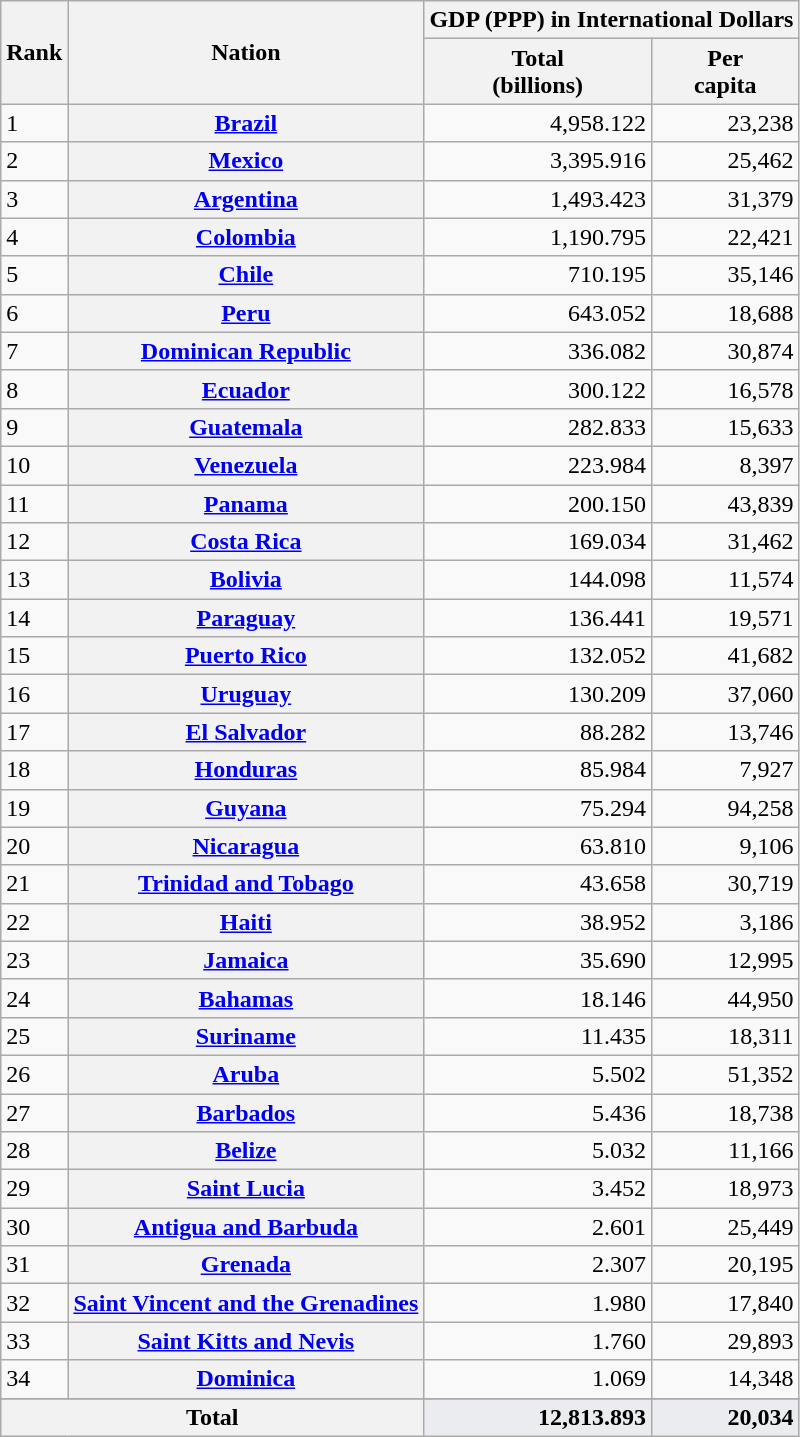<table class="wikitable sortable plainrowheaders" style="text-align: right">
<tr>
<th rowspan=2>Rank</th>
<th rowspan=2>Nation</th>
<th colspan=2>GDP (PPP) in International Dollars</th>
</tr>
<tr>
<th>Total<br>(billions)</th>
<th>Per<br>capita</th>
</tr>
<tr>
<td align="left">1</td>
<th scope="row"><a href='#'>Brazil</a></th>
<td>4,958.122</td>
<td>23,238</td>
</tr>
<tr>
<td align="left">2</td>
<th scope="row"><a href='#'>Mexico</a></th>
<td>3,395.916</td>
<td>25,462</td>
</tr>
<tr>
<td align="left">3</td>
<th scope="row"><a href='#'>Argentina</a></th>
<td>1,493.423</td>
<td>31,379</td>
</tr>
<tr>
<td align="left">4</td>
<th scope="row"><a href='#'>Colombia</a></th>
<td>1,190.795</td>
<td>22,421</td>
</tr>
<tr>
<td align="left">5</td>
<th scope="row"><a href='#'>Chile</a></th>
<td>710.195</td>
<td>35,146</td>
</tr>
<tr>
<td align="left">6</td>
<th scope="row"><a href='#'>Peru</a></th>
<td>643.052</td>
<td>18,688</td>
</tr>
<tr>
<td align="left">7</td>
<th scope="row"><a href='#'>Dominican Republic</a></th>
<td>336.082</td>
<td>30,874</td>
</tr>
<tr>
<td align="left">8</td>
<th scope="row"><a href='#'>Ecuador</a></th>
<td>300.122</td>
<td>16,578</td>
</tr>
<tr>
<td align="left">9</td>
<th scope="row"><a href='#'>Guatemala</a></th>
<td>282.833</td>
<td>15,633</td>
</tr>
<tr>
<td align="left">10</td>
<th scope="row"><a href='#'>Venezuela</a></th>
<td>223.984</td>
<td>8,397</td>
</tr>
<tr>
<td align="left">11</td>
<th scope="row"><a href='#'>Panama</a></th>
<td>200.150</td>
<td>43,839</td>
</tr>
<tr>
<td align="left">12</td>
<th scope="row"><a href='#'>Costa Rica</a></th>
<td>169.034</td>
<td>31,462</td>
</tr>
<tr>
<td align="left">13</td>
<th scope="row"><a href='#'>Bolivia</a></th>
<td>144.098</td>
<td>11,574</td>
</tr>
<tr>
<td align="left">14</td>
<th scope="row"><a href='#'>Paraguay</a></th>
<td>136.441</td>
<td>19,571</td>
</tr>
<tr>
<td align="left">15</td>
<th scope="row"><a href='#'>Puerto Rico</a></th>
<td>132.052</td>
<td>41,682</td>
</tr>
<tr>
<td align="left">16</td>
<th scope="row"><a href='#'>Uruguay</a></th>
<td>130.209</td>
<td>37,060</td>
</tr>
<tr>
<td align="left">17</td>
<th scope="row"><a href='#'>El Salvador</a></th>
<td>88.282</td>
<td>13,746</td>
</tr>
<tr>
<td align="left">18</td>
<th scope="row"><a href='#'>Honduras</a></th>
<td>85.984</td>
<td>7,927</td>
</tr>
<tr>
<td align="left">19</td>
<th scope="row"><a href='#'>Guyana</a></th>
<td>75.294</td>
<td>94,258</td>
</tr>
<tr>
<td align="left">20</td>
<th scope="row"><a href='#'>Nicaragua</a></th>
<td>63.810</td>
<td>9,106</td>
</tr>
<tr>
<td align="left">21</td>
<th scope="row"><a href='#'>Trinidad and Tobago</a></th>
<td>43.658</td>
<td>30,719</td>
</tr>
<tr>
<td align="left">22</td>
<th scope="row"><a href='#'>Haiti</a></th>
<td>38.952</td>
<td>3,186</td>
</tr>
<tr>
<td align="left">23</td>
<th scope="row"><a href='#'>Jamaica</a></th>
<td>35.690</td>
<td>12,995</td>
</tr>
<tr>
<td align="left">24</td>
<th scope="row"><a href='#'>Bahamas</a></th>
<td>18.146</td>
<td>44,950</td>
</tr>
<tr>
<td align="left">25</td>
<th scope="row"><a href='#'>Suriname</a></th>
<td>11.435</td>
<td>18,311</td>
</tr>
<tr>
<td align="left">26</td>
<th scope="row"><a href='#'>Aruba</a></th>
<td>5.502</td>
<td>51,352</td>
</tr>
<tr>
<td align="left">27</td>
<th scope="row"><a href='#'>Barbados</a></th>
<td>5.436</td>
<td>18,738</td>
</tr>
<tr>
<td align="left">28</td>
<th scope="row"><a href='#'>Belize</a></th>
<td>5.032</td>
<td>11,166</td>
</tr>
<tr>
<td align="left">29</td>
<th scope="row"><a href='#'>Saint Lucia</a></th>
<td>3.452</td>
<td>18,973</td>
</tr>
<tr>
<td align="left">30</td>
<th scope="row"><a href='#'>Antigua and Barbuda</a></th>
<td>2.601</td>
<td>25,449</td>
</tr>
<tr>
<td align="left">31</td>
<th scope="row"><a href='#'>Grenada</a></th>
<td>2.307</td>
<td>20,195</td>
</tr>
<tr>
<td align="left">32</td>
<th scope="row"><a href='#'>Saint Vincent and the Grenadines</a></th>
<td>1.980</td>
<td>17,840</td>
</tr>
<tr>
<td align="left">33</td>
<th scope="row"><a href='#'>Saint Kitts and Nevis</a></th>
<td>1.760</td>
<td>29,893</td>
</tr>
<tr>
<td align="left">34</td>
<th scope="row"><a href='#'>Dominica</a></th>
<td>1.069</td>
<td>14,348</td>
</tr>
<tr>
</tr>
<tr style="background: #eaecf0;" class="sortbottom">
<th scope="row" colspan="2"><strong>Total</strong></th>
<td style= "text-align: right;"><strong>12,813.893</strong></td>
<td style="text-align: right;"><strong>20,034</strong></td>
</tr>
</table>
